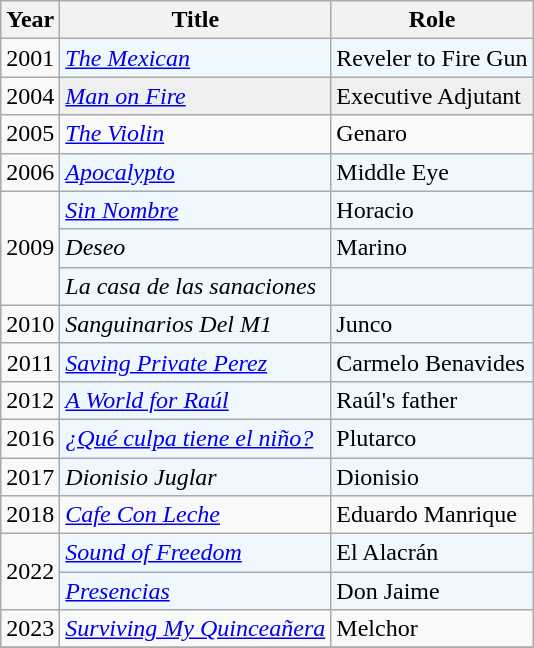<table class="wikitable">
<tr>
<th>Year</th>
<th>Title</th>
<th>Role</th>
</tr>
<tr>
<td align="center">2001</td>
<td bgcolor="#f0f8ff"><em><a href='#'>The Mexican</a></em></td>
<td bgcolor="#f0f8ff">Reveler to Fire Gun</td>
</tr>
<tr>
<td align="center">2004</td>
<td bgcolor="#efefef"><em><a href='#'>Man on Fire</a></em></td>
<td bgcolor="#efefef">Executive Adjutant</td>
</tr>
<tr>
<td align="center">2005</td>
<td><em><a href='#'>The Violin</a></em></td>
<td>Genaro</td>
</tr>
<tr>
<td align="center">2006</td>
<td bgcolor="#f0f8ff"><em><a href='#'>Apocalypto</a></em></td>
<td bgcolor="#f0f8ff">Middle Eye</td>
</tr>
<tr>
<td rowspan="3" align="center">2009</td>
<td bgcolor="#f0f8ff"><em><a href='#'>Sin Nombre</a></em></td>
<td bgcolor="#f0f8ff">Horacio</td>
</tr>
<tr>
<td bgcolor="#f0f8ff"><em>Deseo</em></td>
<td bgcolor="#f0f8ff">Marino</td>
</tr>
<tr>
<td bgcolor="#f0f8ff"><em>La casa de las sanaciones</em></td>
<td bgcolor="#f0f8ff"></td>
</tr>
<tr>
<td align="center">2010</td>
<td bgcolor="#f0f8ff"><em>Sanguinarios Del M1</em></td>
<td bgcolor="#f0f8ff">Junco</td>
</tr>
<tr>
<td align="center">2011</td>
<td bgcolor="#f0f8ff"><em><a href='#'>Saving Private Perez</a></em></td>
<td bgcolor="#f0f8ff">Carmelo Benavides</td>
</tr>
<tr>
<td align="center">2012</td>
<td bgcolor="#f0f8ff"><em><a href='#'>A World for Raúl</a></em></td>
<td bgcolor="#f0f8ff">Raúl's father</td>
</tr>
<tr>
<td align="center">2016</td>
<td bgcolor="#f0f8ff"><em><a href='#'>¿Qué culpa tiene el niño?</a></em></td>
<td bgcolor="#f0f8ff">Plutarco</td>
</tr>
<tr>
<td align="center">2017</td>
<td bgcolor="#f0f8ff"><em>Dionisio Juglar</em></td>
<td bgcolor="#f0f8ff">Dionisio</td>
</tr>
<tr>
<td>2018</td>
<td><em><a href='#'>Cafe Con Leche</a></em></td>
<td>Eduardo Manrique</td>
</tr>
<tr>
<td rowspan="2" align="center">2022</td>
<td bgcolor="#f0f8ff"><em><a href='#'>Sound of Freedom</a></em></td>
<td bgcolor="#f0f8ff">El Alacrán</td>
</tr>
<tr>
<td bgcolor="#f0f8ff"><em><a href='#'>Presencias</a></em></td>
<td bgcolor="#f0f8ff">Don Jaime</td>
</tr>
<tr>
<td>2023</td>
<td><em><a href='#'>Surviving My Quinceañera</a></em></td>
<td>Melchor</td>
</tr>
<tr>
</tr>
</table>
